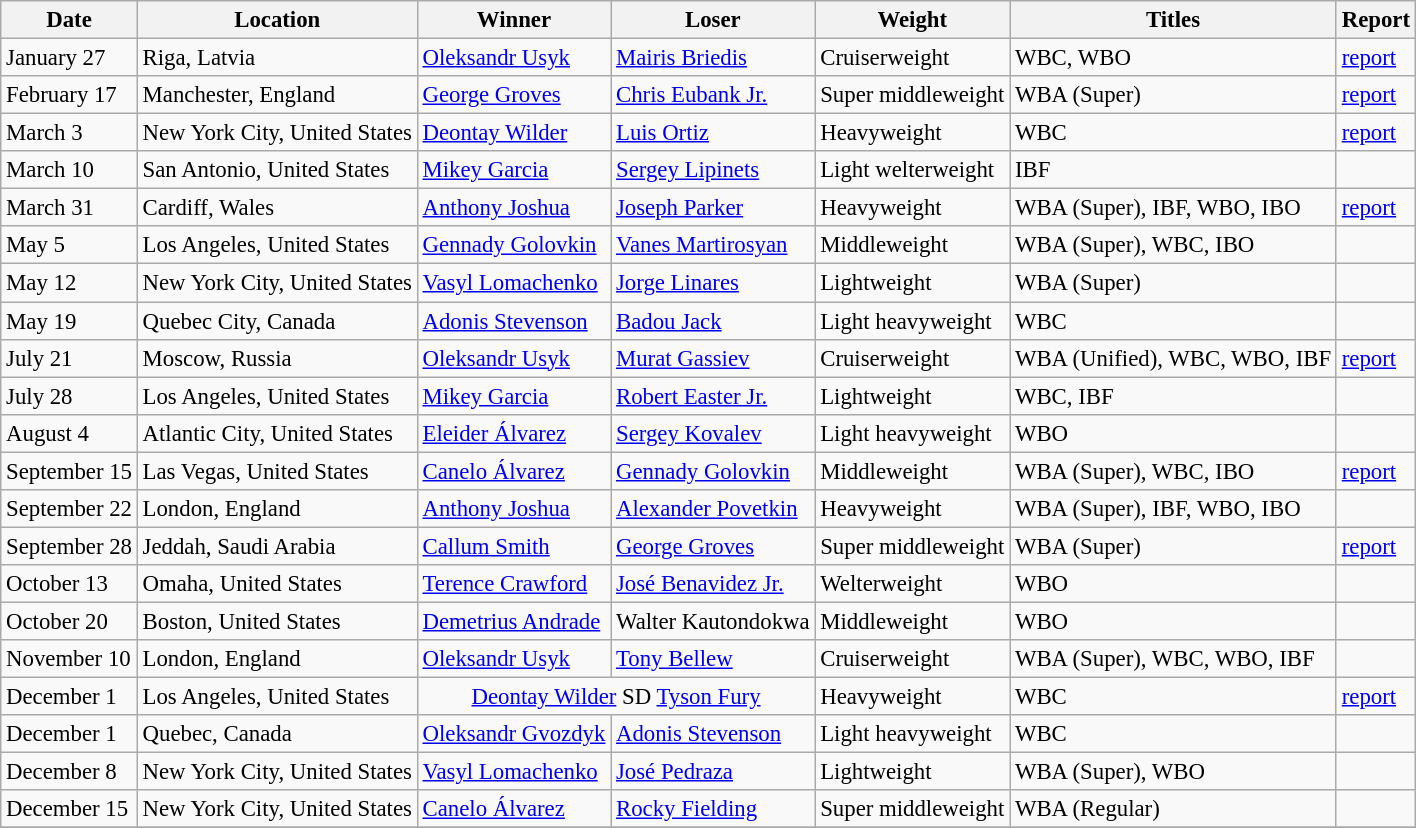<table class="wikitable" style="font-size: 95%">
<tr>
<th>Date</th>
<th>Location</th>
<th>Winner</th>
<th>Loser</th>
<th>Weight</th>
<th>Titles</th>
<th>Report</th>
</tr>
<tr>
<td>January 27</td>
<td>Riga, Latvia</td>
<td><a href='#'>Oleksandr Usyk</a></td>
<td><a href='#'>Mairis Briedis</a></td>
<td>Cruiserweight</td>
<td>WBC, WBO</td>
<td><a href='#'>report</a></td>
</tr>
<tr>
<td>February 17</td>
<td>Manchester, England</td>
<td><a href='#'>George Groves</a></td>
<td><a href='#'>Chris Eubank Jr.</a></td>
<td>Super middleweight</td>
<td>WBA (Super)</td>
<td><a href='#'>report</a></td>
</tr>
<tr>
<td>March 3</td>
<td>New York City, United States</td>
<td><a href='#'>Deontay Wilder</a></td>
<td><a href='#'>Luis Ortiz</a></td>
<td>Heavyweight</td>
<td>WBC</td>
<td><a href='#'>report</a></td>
</tr>
<tr>
<td>March 10</td>
<td>San Antonio, United States</td>
<td><a href='#'>Mikey Garcia</a></td>
<td><a href='#'>Sergey Lipinets</a></td>
<td>Light welterweight</td>
<td>IBF</td>
<td></td>
</tr>
<tr>
<td>March 31</td>
<td>Cardiff, Wales</td>
<td><a href='#'>Anthony Joshua</a></td>
<td><a href='#'>Joseph Parker</a></td>
<td>Heavyweight</td>
<td>WBA (Super), IBF, WBO, IBO</td>
<td><a href='#'>report</a></td>
</tr>
<tr>
<td>May 5</td>
<td>Los Angeles, United States</td>
<td><a href='#'>Gennady Golovkin</a></td>
<td><a href='#'>Vanes Martirosyan</a></td>
<td>Middleweight</td>
<td>WBA (Super), WBC, IBO</td>
<td></td>
</tr>
<tr>
<td>May 12</td>
<td>New York City, United States</td>
<td><a href='#'>Vasyl Lomachenko</a></td>
<td><a href='#'>Jorge Linares</a></td>
<td>Lightweight</td>
<td>WBA (Super)</td>
<td></td>
</tr>
<tr>
<td>May 19</td>
<td>Quebec City, Canada</td>
<td><a href='#'>Adonis Stevenson</a></td>
<td><a href='#'>Badou Jack</a></td>
<td>Light heavyweight</td>
<td>WBC</td>
<td></td>
</tr>
<tr>
<td>July 21</td>
<td>Moscow, Russia</td>
<td><a href='#'>Oleksandr Usyk</a></td>
<td><a href='#'>Murat Gassiev</a></td>
<td>Cruiserweight</td>
<td>WBA (Unified), WBC, WBO, IBF</td>
<td><a href='#'>report</a></td>
</tr>
<tr>
<td>July 28</td>
<td>Los Angeles, United States</td>
<td><a href='#'>Mikey Garcia</a></td>
<td><a href='#'>Robert Easter Jr.</a></td>
<td>Lightweight</td>
<td>WBC, IBF</td>
<td></td>
</tr>
<tr>
<td>August 4</td>
<td>Atlantic City, United States</td>
<td><a href='#'>Eleider Álvarez</a></td>
<td><a href='#'>Sergey Kovalev</a></td>
<td>Light heavyweight</td>
<td>WBO</td>
<td></td>
</tr>
<tr>
<td>September 15</td>
<td>Las Vegas, United States</td>
<td><a href='#'>Canelo Álvarez</a></td>
<td><a href='#'>Gennady Golovkin</a></td>
<td>Middleweight</td>
<td>WBA (Super), WBC, IBO</td>
<td><a href='#'>report</a></td>
</tr>
<tr>
<td>September 22</td>
<td>London, England</td>
<td><a href='#'>Anthony Joshua</a></td>
<td><a href='#'>Alexander Povetkin</a></td>
<td>Heavyweight</td>
<td>WBA (Super), IBF, WBO, IBO</td>
<td></td>
</tr>
<tr>
<td>September 28</td>
<td>Jeddah, Saudi Arabia</td>
<td><a href='#'>Callum Smith</a></td>
<td><a href='#'>George Groves</a></td>
<td>Super middleweight</td>
<td>WBA (Super)</td>
<td><a href='#'>report</a></td>
</tr>
<tr>
<td>October 13</td>
<td>Omaha, United States</td>
<td><a href='#'>Terence Crawford</a></td>
<td><a href='#'>José Benavidez Jr.</a></td>
<td>Welterweight</td>
<td>WBO</td>
<td></td>
</tr>
<tr>
<td>October 20</td>
<td>Boston, United States</td>
<td><a href='#'>Demetrius Andrade</a></td>
<td>Walter Kautondokwa</td>
<td>Middleweight</td>
<td>WBO</td>
<td></td>
</tr>
<tr>
<td>November 10</td>
<td>London, England</td>
<td><a href='#'>Oleksandr Usyk</a></td>
<td><a href='#'>Tony Bellew</a></td>
<td>Cruiserweight</td>
<td>WBA (Super), WBC, WBO, IBF</td>
<td></td>
</tr>
<tr>
<td>December 1</td>
<td>Los Angeles, United States</td>
<td colspan=2 align=center><a href='#'>Deontay Wilder</a> SD <a href='#'>Tyson Fury</a></td>
<td>Heavyweight</td>
<td>WBC</td>
<td><a href='#'>report</a></td>
</tr>
<tr>
<td>December 1</td>
<td>Quebec, Canada</td>
<td><a href='#'>Oleksandr Gvozdyk</a></td>
<td><a href='#'>Adonis Stevenson</a></td>
<td>Light heavyweight</td>
<td>WBC</td>
<td></td>
</tr>
<tr>
<td>December 8</td>
<td>New York City, United States</td>
<td><a href='#'>Vasyl Lomachenko</a></td>
<td><a href='#'>José Pedraza</a></td>
<td>Lightweight</td>
<td>WBA (Super), WBO</td>
<td></td>
</tr>
<tr>
<td>December 15</td>
<td>New York City, United States</td>
<td><a href='#'>Canelo Álvarez</a></td>
<td><a href='#'>Rocky Fielding</a></td>
<td>Super middleweight</td>
<td>WBA (Regular)</td>
<td></td>
</tr>
<tr>
</tr>
</table>
